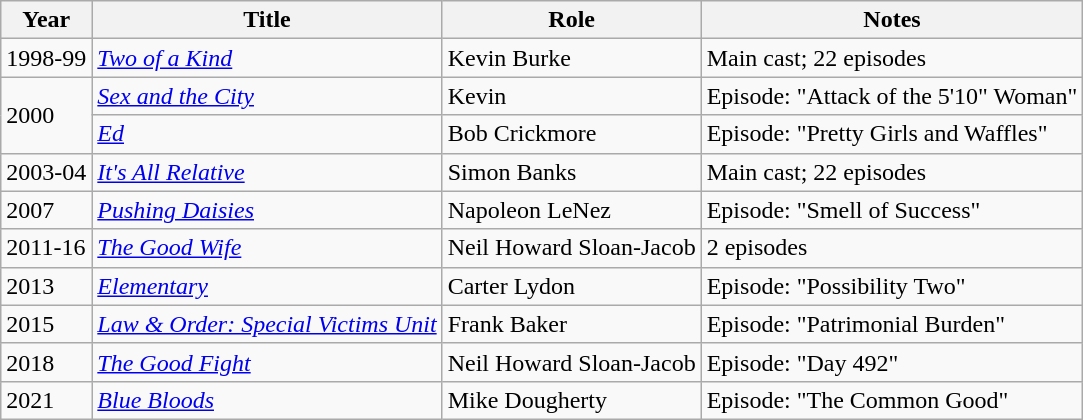<table class="wikitable">
<tr>
<th>Year</th>
<th>Title</th>
<th>Role</th>
<th>Notes</th>
</tr>
<tr>
<td>1998-99</td>
<td><em><a href='#'>Two of a Kind</a></em></td>
<td>Kevin Burke</td>
<td>Main cast; 22 episodes</td>
</tr>
<tr>
<td rowspan="2">2000</td>
<td><em><a href='#'>Sex and the City</a></em></td>
<td>Kevin</td>
<td>Episode: "Attack of the 5'10" Woman"</td>
</tr>
<tr>
<td><em><a href='#'>Ed</a></em></td>
<td>Bob Crickmore</td>
<td>Episode: "Pretty Girls and Waffles"</td>
</tr>
<tr>
<td>2003-04</td>
<td><em><a href='#'>It's All Relative</a></em></td>
<td>Simon Banks</td>
<td>Main cast; 22 episodes</td>
</tr>
<tr>
<td>2007</td>
<td><em><a href='#'>Pushing Daisies</a></em></td>
<td>Napoleon LeNez</td>
<td>Episode: "Smell of Success"</td>
</tr>
<tr>
<td>2011-16</td>
<td><em><a href='#'>The Good Wife</a></em></td>
<td>Neil Howard Sloan-Jacob</td>
<td>2 episodes</td>
</tr>
<tr>
<td>2013</td>
<td><em><a href='#'>Elementary</a></em></td>
<td>Carter Lydon</td>
<td>Episode: "Possibility Two"</td>
</tr>
<tr>
<td>2015</td>
<td><em><a href='#'>Law & Order: Special Victims Unit</a></em></td>
<td>Frank Baker</td>
<td>Episode: "Patrimonial Burden"</td>
</tr>
<tr>
<td>2018</td>
<td><em><a href='#'>The Good Fight</a></em></td>
<td>Neil Howard Sloan-Jacob</td>
<td>Episode: "Day 492"</td>
</tr>
<tr>
<td>2021</td>
<td><em><a href='#'>Blue Bloods</a></em></td>
<td>Mike Dougherty</td>
<td>Episode: "The Common Good"</td>
</tr>
</table>
